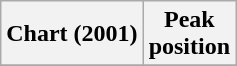<table class="wikitable plainrowheaders" style="text-align:center">
<tr>
<th scope="col">Chart (2001)</th>
<th scope="col">Peak<br>position</th>
</tr>
<tr>
</tr>
</table>
